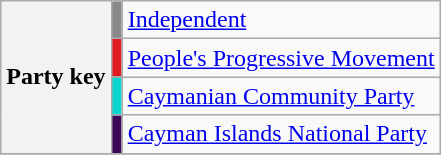<table class=wikitable>
<tr>
<th rowspan=4>Party key</th>
<td bgcolor=#888888></td>
<td align=left><a href='#'>Independent</a></td>
</tr>
<tr>
<td bgcolor=#e21a22></td>
<td align=left><a href='#'>People's Progressive Movement</a></td>
</tr>
<tr>
<td bgcolor=#0AD6D0></td>
<td align=left><a href='#'>Caymanian Community Party</a></td>
</tr>
<tr>
<td bgcolor=#3C0959></td>
<td align=left><a href='#'>Cayman Islands National Party</a></td>
</tr>
<tr>
</tr>
</table>
